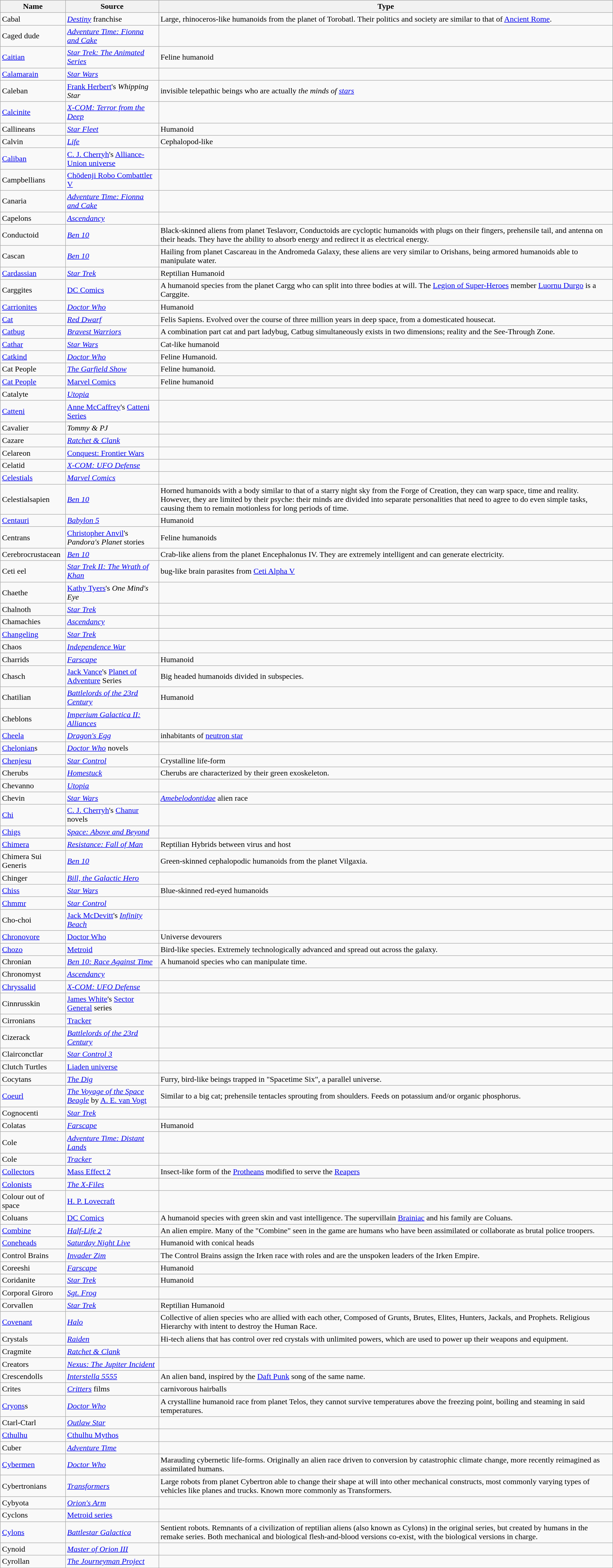<table class="wikitable sortable">
<tr>
<th>Name</th>
<th>Source</th>
<th>Type</th>
</tr>
<tr>
<td>Cabal</td>
<td><em><a href='#'>Destiny</a></em> franchise</td>
<td>Large, rhinoceros-like humanoids from the planet of Torobatl. Their politics and society are similar to that of <a href='#'>Ancient Rome</a>.</td>
</tr>
<tr>
<td>Caged dude</td>
<td><em><a href='#'>Adventure Time: Fionna and Cake</a></em></td>
<td></td>
</tr>
<tr>
<td><a href='#'>Caitian</a></td>
<td><em><a href='#'>Star Trek: The Animated Series</a></em></td>
<td>Feline humanoid</td>
</tr>
<tr>
<td><a href='#'>Calamarain</a></td>
<td><em><a href='#'>Star Wars</a></em></td>
<td></td>
</tr>
<tr>
<td>Caleban</td>
<td><a href='#'>Frank Herbert</a>'s <em>Whipping Star</em></td>
<td>invisible telepathic beings who are actually <em>the minds of <a href='#'>stars</a></em></td>
</tr>
<tr>
<td><a href='#'>Calcinite</a></td>
<td><em><a href='#'>X-COM: Terror from the Deep</a></em></td>
<td></td>
</tr>
<tr>
<td>Callineans</td>
<td><em><a href='#'>Star Fleet</a></em></td>
<td>Humanoid</td>
</tr>
<tr>
<td>Calvin</td>
<td><em><a href='#'>Life</a></em></td>
<td>Cephalopod-like</td>
</tr>
<tr>
<td><a href='#'>Caliban</a></td>
<td><a href='#'>C. J. Cherryh</a>'s <a href='#'>Alliance-Union universe</a></td>
<td></td>
</tr>
<tr>
<td>Campbellians</td>
<td><a href='#'>Chōdenji Robo Combattler V</a></td>
<td></td>
</tr>
<tr>
<td>Canaria</td>
<td><em><a href='#'>Adventure Time: Fionna and Cake</a></em></td>
<td></td>
</tr>
<tr>
<td>Capelons</td>
<td><em><a href='#'>Ascendancy</a></em></td>
<td></td>
</tr>
<tr>
<td>Conductoid</td>
<td><em><a href='#'>Ben 10</a></em></td>
<td>Black-skinned aliens from planet Teslavorr, Conductoids are cycloptic humanoids with plugs on their fingers, prehensile tail, and antenna on their heads. They have the ability to absorb energy and redirect it as electrical energy.</td>
</tr>
<tr>
<td>Cascan</td>
<td><em><a href='#'>Ben 10</a></em></td>
<td>Hailing from planet Cascareau in the Andromeda Galaxy, these aliens are very similar to Orishans, being armored humanoids able to manipulate water.</td>
</tr>
<tr>
<td><a href='#'>Cardassian</a></td>
<td><em><a href='#'>Star Trek</a></em></td>
<td>Reptilian Humanoid</td>
</tr>
<tr>
<td>Carggites</td>
<td><a href='#'>DC Comics</a></td>
<td>A humanoid species from the planet Cargg who can split into three bodies at will. The <a href='#'>Legion of Super-Heroes</a> member <a href='#'>Luornu Durgo</a> is a Carggite.</td>
</tr>
<tr>
<td><a href='#'>Carrionites</a></td>
<td><em><a href='#'>Doctor Who</a></em></td>
<td>Humanoid</td>
</tr>
<tr>
<td><a href='#'>Cat</a></td>
<td><em><a href='#'>Red Dwarf</a></em></td>
<td>Felis Sapiens. Evolved over the course of three million years in deep space, from a domesticated housecat.</td>
</tr>
<tr>
<td><a href='#'>Catbug</a></td>
<td><em><a href='#'>Bravest Warriors</a></em></td>
<td>A combination part cat and part ladybug, Catbug simultaneously exists in two dimensions; reality and the See-Through Zone.</td>
</tr>
<tr>
<td><a href='#'>Cathar</a></td>
<td><em><a href='#'>Star Wars</a></em></td>
<td>Cat-like humanoid</td>
</tr>
<tr>
<td><a href='#'>Catkind</a></td>
<td><em><a href='#'>Doctor Who</a></em></td>
<td>Feline Humanoid.</td>
</tr>
<tr>
<td>Cat People</td>
<td><em><a href='#'>The Garfield Show</a></em></td>
<td>Feline humanoid.</td>
</tr>
<tr>
<td><a href='#'>Cat People</a></td>
<td><a href='#'>Marvel Comics</a></td>
<td>Feline humanoid</td>
</tr>
<tr>
<td>Catalyte</td>
<td><em><a href='#'>Utopia</a></em></td>
<td></td>
</tr>
<tr>
<td><a href='#'>Catteni</a></td>
<td><a href='#'>Anne McCaffrey</a>'s <a href='#'>Catteni Series</a></td>
<td></td>
</tr>
<tr>
<td>Cavalier</td>
<td><em>Tommy & PJ</em></td>
<td></td>
</tr>
<tr>
<td>Cazare</td>
<td><em><a href='#'>Ratchet & Clank</a></em></td>
<td></td>
</tr>
<tr>
<td>Celareon</td>
<td><a href='#'>Conquest: Frontier Wars</a></td>
<td></td>
</tr>
<tr>
<td>Celatid</td>
<td><em><a href='#'>X-COM: UFO Defense</a></em></td>
<td></td>
</tr>
<tr>
<td><a href='#'>Celestials</a></td>
<td><em><a href='#'>Marvel Comics</a></em></td>
<td></td>
</tr>
<tr>
<td>Celestialsapien</td>
<td><em><a href='#'>Ben 10</a></em></td>
<td>Horned humanoids with a body similar to that of a starry night sky from the Forge of Creation, they can warp space, time and reality. However, they are limited by their psyche: their minds are divided into separate personalities that need to agree to do even simple tasks, causing them to remain motionless for long periods of time.</td>
</tr>
<tr>
<td><a href='#'>Centauri</a></td>
<td><em><a href='#'>Babylon 5</a></em></td>
<td>Humanoid</td>
</tr>
<tr>
<td>Centrans</td>
<td><a href='#'>Christopher Anvil</a>'s <em>Pandora's Planet</em> stories</td>
<td>Feline humanoids</td>
</tr>
<tr>
<td>Cerebrocrustacean</td>
<td><em><a href='#'>Ben 10</a></em></td>
<td>Crab-like aliens from the planet Encephalonus IV. They are extremely intelligent and can generate electricity.</td>
</tr>
<tr>
<td>Ceti eel</td>
<td><em><a href='#'>Star Trek II: The Wrath of Khan</a></em></td>
<td>bug-like brain parasites from <a href='#'>Ceti Alpha V</a></td>
</tr>
<tr>
<td>Chaethe</td>
<td><a href='#'>Kathy Tyers</a>'s <em>One Mind's Eye</em></td>
<td></td>
</tr>
<tr>
<td>Chalnoth</td>
<td><em><a href='#'>Star Trek</a></em></td>
<td></td>
</tr>
<tr>
<td>Chamachies</td>
<td><em><a href='#'>Ascendancy</a></em></td>
<td></td>
</tr>
<tr>
<td><a href='#'>Changeling</a></td>
<td><em><a href='#'>Star Trek</a></em></td>
<td></td>
</tr>
<tr>
<td>Chaos</td>
<td><em><a href='#'>Independence War</a></em></td>
<td></td>
</tr>
<tr>
<td>Charrids</td>
<td><em><a href='#'>Farscape</a></em></td>
<td>Humanoid</td>
</tr>
<tr>
<td>Chasch</td>
<td><a href='#'>Jack Vance</a>'s <a href='#'>Planet of Adventure</a> Series</td>
<td>Big headed humanoids divided in subspecies.</td>
</tr>
<tr>
<td>Chatilian</td>
<td><em><a href='#'>Battlelords of the 23rd Century</a></em></td>
<td>Humanoid</td>
</tr>
<tr>
<td>Cheblons</td>
<td><em><a href='#'>Imperium Galactica II: Alliances</a></em></td>
<td></td>
</tr>
<tr>
<td><a href='#'>Cheela</a></td>
<td><em><a href='#'>Dragon's Egg</a></em></td>
<td>inhabitants of <a href='#'>neutron star</a></td>
</tr>
<tr>
<td><a href='#'>Chelonian</a>s</td>
<td><em><a href='#'>Doctor Who</a></em> novels</td>
<td></td>
</tr>
<tr>
<td><a href='#'>Chenjesu</a></td>
<td><em><a href='#'>Star Control</a></em></td>
<td>Crystalline life-form</td>
</tr>
<tr>
<td>Cherubs</td>
<td><em><a href='#'>Homestuck</a></em></td>
<td>Cherubs are characterized by their green exoskeleton.</td>
</tr>
<tr>
<td>Chevanno</td>
<td><em><a href='#'>Utopia</a></em></td>
<td></td>
</tr>
<tr>
<td>Chevin</td>
<td><em><a href='#'>Star Wars</a></em></td>
<td><em><a href='#'>Amebelodontidae</a></em> alien race</td>
</tr>
<tr>
<td><a href='#'>Chi</a></td>
<td><a href='#'>C. J. Cherryh</a>'s <a href='#'>Chanur</a> novels</td>
<td></td>
</tr>
<tr>
<td><a href='#'>Chigs</a></td>
<td><em><a href='#'>Space: Above and Beyond</a></em></td>
<td></td>
</tr>
<tr>
<td><a href='#'>Chimera</a></td>
<td><em><a href='#'>Resistance: Fall of Man</a></em></td>
<td>Reptilian Hybrids between virus and host</td>
</tr>
<tr>
<td>Chimera Sui Generis</td>
<td><em><a href='#'>Ben 10</a></em></td>
<td>Green-skinned cephalopodic humanoids from the planet Vilgaxia.</td>
</tr>
<tr>
<td>Chinger</td>
<td><em><a href='#'>Bill, the Galactic Hero</a></em></td>
<td></td>
</tr>
<tr>
<td><a href='#'>Chiss</a></td>
<td><em><a href='#'>Star Wars</a></em></td>
<td>Blue-skinned red-eyed humanoids</td>
</tr>
<tr>
<td><a href='#'>Chmmr</a></td>
<td><em><a href='#'>Star Control</a></em></td>
<td></td>
</tr>
<tr>
<td>Cho-choi</td>
<td><a href='#'>Jack McDevitt</a>'s <em><a href='#'>Infinity Beach</a></em></td>
<td></td>
</tr>
<tr>
<td><a href='#'>Chronovore</a></td>
<td><a href='#'>Doctor Who</a></td>
<td>Universe devourers</td>
</tr>
<tr>
<td><a href='#'>Chozo</a></td>
<td><a href='#'>Metroid</a></td>
<td>Bird-like species.  Extremely technologically advanced and spread out across the galaxy.</td>
</tr>
<tr>
<td>Chronian</td>
<td><em><a href='#'>Ben 10: Race Against Time</a></em></td>
<td>A humanoid species who can manipulate time.</td>
</tr>
<tr>
<td>Chronomyst</td>
<td><em><a href='#'>Ascendancy</a></em></td>
<td></td>
</tr>
<tr>
<td><a href='#'>Chryssalid</a></td>
<td><em><a href='#'>X-COM: UFO Defense</a></em></td>
<td></td>
</tr>
<tr>
<td>Cinnrusskin</td>
<td><a href='#'>James White</a>'s <a href='#'>Sector General</a> series</td>
<td></td>
</tr>
<tr>
<td>Cirronians</td>
<td><a href='#'>Tracker</a></td>
<td></td>
</tr>
<tr>
<td>Cizerack</td>
<td><em><a href='#'>Battlelords of the 23rd Century</a></em></td>
<td></td>
</tr>
<tr>
<td>Clairconctlar</td>
<td><em><a href='#'>Star Control 3</a></em></td>
<td></td>
</tr>
<tr>
<td>Clutch Turtles</td>
<td><a href='#'>Liaden universe</a></td>
<td></td>
</tr>
<tr>
<td>Cocytans</td>
<td><em><a href='#'>The Dig</a></em></td>
<td>Furry, bird-like beings trapped in "Spacetime Six", a parallel universe.</td>
</tr>
<tr>
<td><a href='#'>Coeurl</a></td>
<td><em><a href='#'>The Voyage of the Space Beagle</a></em> by <a href='#'>A. E. van Vogt</a></td>
<td>Similar to a big cat; prehensile tentacles sprouting from shoulders.  Feeds on potassium and/or organic phosphorus.</td>
</tr>
<tr>
<td>Cognocenti</td>
<td><em><a href='#'>Star Trek</a></em></td>
<td></td>
</tr>
<tr>
<td>Colatas</td>
<td><em><a href='#'>Farscape</a></em></td>
<td>Humanoid</td>
</tr>
<tr>
<td>Cole</td>
<td><em><a href='#'>Adventure Time: Distant Lands</a></em></td>
<td></td>
</tr>
<tr>
<td>Cole</td>
<td><em><a href='#'>Tracker</a></em></td>
<td></td>
</tr>
<tr>
<td><a href='#'>Collectors</a></td>
<td><a href='#'>Mass Effect 2</a></td>
<td>Insect-like form of the <a href='#'>Protheans</a> modified to serve the <a href='#'>Reapers</a></td>
</tr>
<tr>
<td><a href='#'>Colonists</a></td>
<td><em><a href='#'>The X-Files</a></em></td>
<td></td>
</tr>
<tr>
<td>Colour out of space</td>
<td><a href='#'>H. P. Lovecraft</a></td>
<td></td>
</tr>
<tr>
<td>Coluans</td>
<td><a href='#'>DC Comics</a></td>
<td>A humanoid species with green skin and vast intelligence. The supervillain <a href='#'>Brainiac</a> and his family are Coluans.</td>
</tr>
<tr>
<td><a href='#'>Combine</a></td>
<td><em><a href='#'>Half-Life 2</a></em></td>
<td>An alien empire. Many of the "Combine" seen in the game are humans who have been assimilated or collaborate as brutal police troopers.</td>
</tr>
<tr>
<td><a href='#'>Coneheads</a></td>
<td><em><a href='#'>Saturday Night Live</a></em></td>
<td>Humanoid with conical heads</td>
</tr>
<tr>
<td>Control Brains</td>
<td><em><a href='#'>Invader Zim</a></em></td>
<td>The Control Brains assign the Irken race with roles and are the unspoken leaders of the Irken Empire.</td>
</tr>
<tr>
<td>Coreeshi</td>
<td><em><a href='#'>Farscape</a></em></td>
<td>Humanoid</td>
</tr>
<tr>
<td>Coridanite</td>
<td><em><a href='#'>Star Trek</a></em></td>
<td>Humanoid</td>
</tr>
<tr>
<td>Corporal Giroro</td>
<td><em><a href='#'>Sgt. Frog</a></em></td>
<td></td>
</tr>
<tr>
<td>Corvallen</td>
<td><em><a href='#'>Star Trek</a></em></td>
<td>Reptilian Humanoid</td>
</tr>
<tr>
<td><a href='#'>Covenant</a></td>
<td><em><a href='#'>Halo</a></em></td>
<td>Collective of alien species who are allied with each other, Composed of Grunts, Brutes, Elites, Hunters, Jackals, and Prophets. Religious Hierarchy with intent to destroy the Human Race.</td>
</tr>
<tr>
<td>Crystals</td>
<td><em><a href='#'>Raiden</a></em></td>
<td>Hi-tech aliens that has control over red crystals with unlimited powers, which are used to power up their weapons and equipment.</td>
</tr>
<tr>
<td>Cragmite</td>
<td><em><a href='#'>Ratchet & Clank</a></em></td>
<td></td>
</tr>
<tr>
<td>Creators</td>
<td><em><a href='#'>Nexus: The Jupiter Incident</a></em></td>
<td></td>
</tr>
<tr>
<td>Crescendolls</td>
<td><em><a href='#'>Interstella 5555</a></em></td>
<td>An alien band, inspired by the <a href='#'>Daft Punk</a> song of the same name.</td>
</tr>
<tr>
<td>Crites</td>
<td><em><a href='#'>Critters</a></em> films</td>
<td>carnivorous hairballs</td>
</tr>
<tr>
<td><a href='#'>Cryons</a>s</td>
<td><em><a href='#'>Doctor Who</a></em></td>
<td>A crystalline humanoid race from planet Telos, they cannot survive temperatures above the freezing point, boiling and steaming in said temperatures.</td>
</tr>
<tr>
<td>Ctarl-Ctarl</td>
<td><em><a href='#'>Outlaw Star</a></em></td>
<td></td>
</tr>
<tr>
<td><a href='#'>Cthulhu</a></td>
<td><a href='#'>Cthulhu Mythos</a></td>
<td></td>
</tr>
<tr>
<td>Cuber</td>
<td><em><a href='#'>Adventure Time</a></em></td>
<td></td>
</tr>
<tr>
<td><a href='#'>Cybermen</a></td>
<td><em><a href='#'>Doctor Who</a></em></td>
<td>Marauding cybernetic life-forms. Originally an alien race driven to conversion by catastrophic climate change, more recently reimagined as assimilated humans.</td>
</tr>
<tr>
<td>Cybertronians</td>
<td><em><a href='#'>Transformers</a></em></td>
<td>Large robots from planet Cybertron able to change their shape at will into other mechanical constructs, most commonly varying types of vehicles like planes and trucks. Known more commonly as Transformers.</td>
</tr>
<tr>
<td>Cybyota</td>
<td><em><a href='#'>Orion's Arm</a></em></td>
<td></td>
</tr>
<tr>
<td>Cyclons</td>
<td><a href='#'>Metroid series</a></td>
<td></td>
</tr>
<tr>
<td><a href='#'>Cylons</a></td>
<td><em><a href='#'>Battlestar Galactica</a></em></td>
<td>Sentient robots. Remnants of a civilization of reptilian aliens (also known as Cylons) in the original series, but created by humans in the remake series.  Both mechanical and biological flesh-and-blood versions co-exist, with the biological versions in charge.</td>
</tr>
<tr>
<td>Cynoid</td>
<td><em><a href='#'>Master of Orion III</a></em></td>
<td></td>
</tr>
<tr>
<td>Cyrollan</td>
<td><em><a href='#'>The Journeyman Project</a></em></td>
<td></td>
</tr>
</table>
